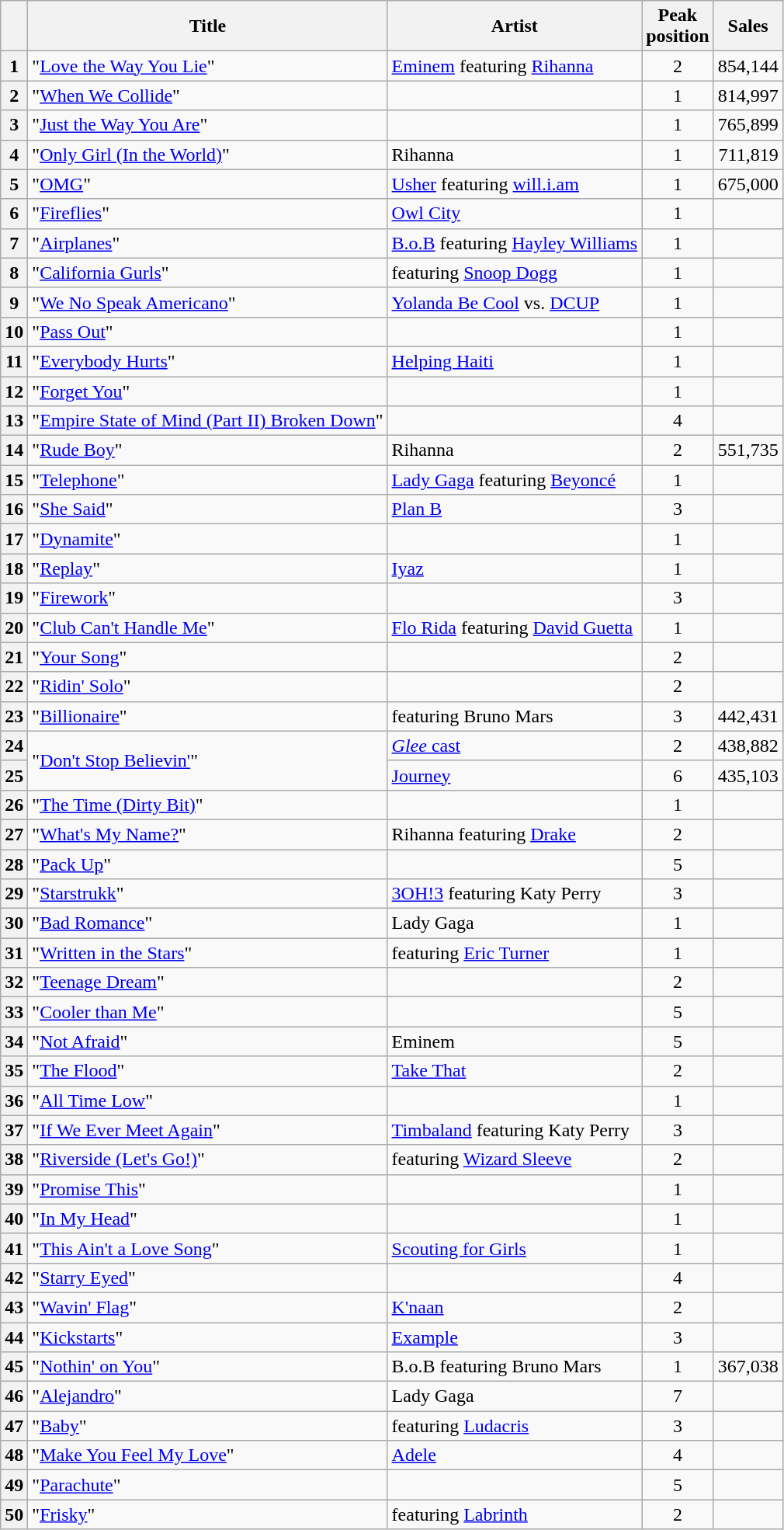<table class="wikitable sortable plainrowheaders">
<tr>
<th scope=col></th>
<th scope=col>Title</th>
<th scope=col>Artist</th>
<th scope=col>Peak<br>position</th>
<th scope=col>Sales</th>
</tr>
<tr>
<th scope=row style="text-align:center;">1</th>
<td>"<a href='#'>Love the Way You Lie</a>"</td>
<td><a href='#'>Eminem</a> featuring <a href='#'>Rihanna</a></td>
<td align="center">2</td>
<td align="right">854,144</td>
</tr>
<tr>
<th scope=row style="text-align:center;">2</th>
<td>"<a href='#'>When We Collide</a>"</td>
<td></td>
<td align="center">1</td>
<td align="right">814,997</td>
</tr>
<tr>
<th scope=row style="text-align:center;">3</th>
<td>"<a href='#'>Just the Way You Are</a>"</td>
<td></td>
<td align="center">1</td>
<td align="right">765,899</td>
</tr>
<tr>
<th scope=row style="text-align:center;">4</th>
<td>"<a href='#'>Only Girl (In the World)</a>"</td>
<td>Rihanna</td>
<td align="center">1</td>
<td align="right">711,819</td>
</tr>
<tr>
<th scope=row style="text-align:center;">5</th>
<td>"<a href='#'>OMG</a>"</td>
<td><a href='#'>Usher</a> featuring <a href='#'>will.i.am</a></td>
<td align="center">1</td>
<td align="right">675,000</td>
</tr>
<tr>
<th scope=row style="text-align:center;">6</th>
<td>"<a href='#'>Fireflies</a>"</td>
<td><a href='#'>Owl City</a></td>
<td align="center">1</td>
<td></td>
</tr>
<tr>
<th scope=row style="text-align:center;">7</th>
<td>"<a href='#'>Airplanes</a>"</td>
<td><a href='#'>B.o.B</a> featuring <a href='#'>Hayley Williams</a></td>
<td align="center">1</td>
<td></td>
</tr>
<tr>
<th scope=row style="text-align:center;">8</th>
<td>"<a href='#'>California Gurls</a>"</td>
<td> featuring <a href='#'>Snoop Dogg</a></td>
<td align="center">1</td>
<td></td>
</tr>
<tr>
<th scope=row style="text-align:center;">9</th>
<td>"<a href='#'>We No Speak Americano</a>"</td>
<td><a href='#'>Yolanda Be Cool</a> vs. <a href='#'>DCUP</a></td>
<td align="center">1</td>
<td></td>
</tr>
<tr>
<th scope=row style="text-align:center;">10</th>
<td>"<a href='#'>Pass Out</a>"</td>
<td></td>
<td align="center">1</td>
<td></td>
</tr>
<tr>
<th scope=row style="text-align:center;">11</th>
<td>"<a href='#'>Everybody Hurts</a>"</td>
<td><a href='#'>Helping Haiti</a></td>
<td align="center">1</td>
<td></td>
</tr>
<tr>
<th scope=row style="text-align:center;">12</th>
<td>"<a href='#'>Forget You</a>"</td>
<td></td>
<td align="center">1</td>
<td></td>
</tr>
<tr>
<th scope=row style="text-align:center;">13</th>
<td>"<a href='#'>Empire State of Mind (Part II) Broken Down</a>"</td>
<td></td>
<td align="center">4</td>
<td></td>
</tr>
<tr>
<th scope=row style="text-align:center;">14</th>
<td>"<a href='#'>Rude Boy</a>"</td>
<td>Rihanna</td>
<td align="center">2</td>
<td align="right">551,735</td>
</tr>
<tr>
<th scope=row style="text-align:center;">15</th>
<td>"<a href='#'>Telephone</a>"</td>
<td><a href='#'>Lady Gaga</a> featuring <a href='#'>Beyoncé</a></td>
<td align="center">1</td>
<td></td>
</tr>
<tr>
<th scope=row style="text-align:center;">16</th>
<td>"<a href='#'>She Said</a>"</td>
<td><a href='#'>Plan B</a></td>
<td align="center">3</td>
<td></td>
</tr>
<tr>
<th scope=row style="text-align:center;">17</th>
<td>"<a href='#'>Dynamite</a>"</td>
<td></td>
<td align="center">1</td>
<td></td>
</tr>
<tr>
<th scope=row style="text-align:center;">18</th>
<td>"<a href='#'>Replay</a>"</td>
<td><a href='#'>Iyaz</a></td>
<td align="center">1</td>
<td></td>
</tr>
<tr>
<th scope=row style="text-align:center;">19</th>
<td>"<a href='#'>Firework</a>"</td>
<td></td>
<td align="center">3</td>
<td></td>
</tr>
<tr>
<th scope=row style="text-align:center;">20</th>
<td>"<a href='#'>Club Can't Handle Me</a>"</td>
<td><a href='#'>Flo Rida</a> featuring <a href='#'>David Guetta</a></td>
<td align="center">1</td>
<td></td>
</tr>
<tr>
<th scope=row style="text-align:center;">21</th>
<td>"<a href='#'>Your Song</a>"</td>
<td></td>
<td align="center">2</td>
<td></td>
</tr>
<tr>
<th scope=row style="text-align:center;">22</th>
<td>"<a href='#'>Ridin' Solo</a>"</td>
<td></td>
<td align="center">2</td>
<td></td>
</tr>
<tr>
<th scope=row style="text-align:center;">23</th>
<td>"<a href='#'>Billionaire</a>"</td>
<td> featuring Bruno Mars</td>
<td align="center">3</td>
<td align="right">442,431</td>
</tr>
<tr>
<th scope=row style="text-align:center;">24</th>
<td rowspan="2">"<a href='#'>Don't Stop Believin'</a>"</td>
<td><a href='#'><em>Glee</em> cast</a></td>
<td align="center">2</td>
<td align="right">438,882</td>
</tr>
<tr>
<th scope=row style="text-align:center;">25</th>
<td><a href='#'>Journey</a></td>
<td align="center">6</td>
<td align="right">435,103</td>
</tr>
<tr>
<th scope=row style="text-align:center;">26</th>
<td>"<a href='#'>The Time (Dirty Bit)</a>"</td>
<td></td>
<td align="center">1</td>
<td></td>
</tr>
<tr>
<th scope=row style="text-align:center;">27</th>
<td>"<a href='#'>What's My Name?</a>"</td>
<td>Rihanna featuring <a href='#'>Drake</a></td>
<td align="center">2</td>
<td></td>
</tr>
<tr>
<th scope=row style="text-align:center;">28</th>
<td>"<a href='#'>Pack Up</a>"</td>
<td></td>
<td align="center">5</td>
<td></td>
</tr>
<tr>
<th scope=row style="text-align:center;">29</th>
<td>"<a href='#'>Starstrukk</a>"</td>
<td><a href='#'>3OH!3</a> featuring Katy Perry</td>
<td align="center">3</td>
<td></td>
</tr>
<tr>
<th scope=row style="text-align:center;">30</th>
<td>"<a href='#'>Bad Romance</a>"</td>
<td>Lady Gaga</td>
<td align="center">1</td>
<td></td>
</tr>
<tr>
<th scope=row style="text-align:center;">31</th>
<td>"<a href='#'>Written in the Stars</a>"</td>
<td> featuring <a href='#'>Eric Turner</a></td>
<td align="center">1</td>
<td></td>
</tr>
<tr>
<th scope=row style="text-align:center;">32</th>
<td>"<a href='#'>Teenage Dream</a>"</td>
<td></td>
<td align="center">2</td>
<td></td>
</tr>
<tr>
<th scope=row style="text-align:center;">33</th>
<td>"<a href='#'>Cooler than Me</a>"</td>
<td></td>
<td align="center">5</td>
<td></td>
</tr>
<tr>
<th scope=row style="text-align:center;">34</th>
<td>"<a href='#'>Not Afraid</a>"</td>
<td>Eminem</td>
<td align="center">5</td>
<td></td>
</tr>
<tr>
<th scope=row style="text-align:center;">35</th>
<td>"<a href='#'>The Flood</a>"</td>
<td><a href='#'>Take That</a></td>
<td align="center">2</td>
<td></td>
</tr>
<tr>
<th scope=row style="text-align:center;">36</th>
<td>"<a href='#'>All Time Low</a>"</td>
<td></td>
<td align="center">1</td>
<td></td>
</tr>
<tr>
<th scope=row style="text-align:center;">37</th>
<td>"<a href='#'>If We Ever Meet Again</a>"</td>
<td><a href='#'>Timbaland</a> featuring Katy Perry</td>
<td align="center">3</td>
<td></td>
</tr>
<tr>
<th scope=row style="text-align:center;">38</th>
<td>"<a href='#'>Riverside (Let's Go!)</a>"</td>
<td> featuring <a href='#'>Wizard Sleeve</a></td>
<td align="center">2</td>
<td></td>
</tr>
<tr>
<th scope=row style="text-align:center;">39</th>
<td>"<a href='#'>Promise This</a>"</td>
<td></td>
<td align="center">1</td>
<td></td>
</tr>
<tr>
<th scope=row style="text-align:center;">40</th>
<td>"<a href='#'>In My Head</a>"</td>
<td></td>
<td align="center">1</td>
<td></td>
</tr>
<tr>
<th scope=row style="text-align:center;">41</th>
<td>"<a href='#'>This Ain't a Love Song</a>"</td>
<td><a href='#'>Scouting for Girls</a></td>
<td align="center">1</td>
<td></td>
</tr>
<tr>
<th scope=row style="text-align:center;">42</th>
<td>"<a href='#'>Starry Eyed</a>"</td>
<td></td>
<td align="center">4</td>
<td></td>
</tr>
<tr>
<th scope=row style="text-align:center;">43</th>
<td>"<a href='#'>Wavin' Flag</a>"</td>
<td><a href='#'>K'naan</a></td>
<td align="center">2</td>
<td></td>
</tr>
<tr>
<th scope=row style="text-align:center;">44</th>
<td>"<a href='#'>Kickstarts</a>"</td>
<td><a href='#'>Example</a></td>
<td align="center">3</td>
<td></td>
</tr>
<tr>
<th scope=row style="text-align:center;">45</th>
<td>"<a href='#'>Nothin' on You</a>"</td>
<td>B.o.B featuring Bruno Mars</td>
<td align="center">1</td>
<td align="right">367,038</td>
</tr>
<tr>
<th scope=row style="text-align:center;">46</th>
<td>"<a href='#'>Alejandro</a>"</td>
<td>Lady Gaga</td>
<td align="center">7</td>
<td></td>
</tr>
<tr>
<th scope=row style="text-align:center;">47</th>
<td>"<a href='#'>Baby</a>"</td>
<td> featuring <a href='#'>Ludacris</a></td>
<td align="center">3</td>
<td></td>
</tr>
<tr>
<th scope=row style="text-align:center;">48</th>
<td>"<a href='#'>Make You Feel My Love</a>"</td>
<td><a href='#'>Adele</a></td>
<td align="center">4</td>
<td></td>
</tr>
<tr>
<th scope=row style="text-align:center;">49</th>
<td>"<a href='#'>Parachute</a>"</td>
<td></td>
<td align="center">5</td>
<td></td>
</tr>
<tr>
<th scope=row style="text-align:center;">50</th>
<td>"<a href='#'>Frisky</a>"</td>
<td> featuring <a href='#'>Labrinth</a></td>
<td align="center">2</td>
<td></td>
</tr>
</table>
